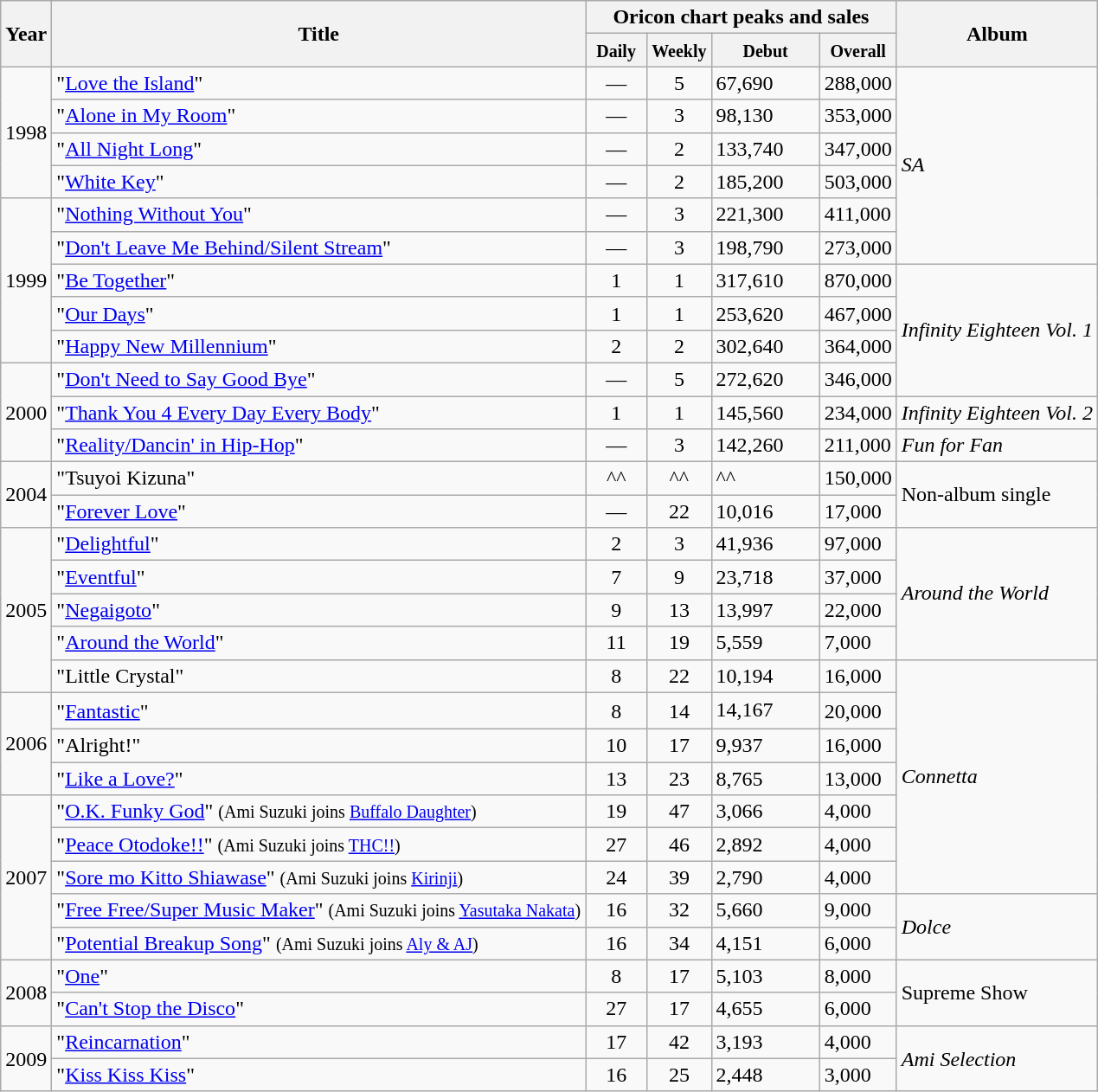<table class="wikitable">
<tr ">
<th rowspan="2">Year</th>
<th rowspan="2">Title</th>
<th colspan="4">Oricon chart peaks and sales</th>
<th rowspan="2">Album</th>
</tr>
<tr>
<th style="width:40px;"><small>Daily</small></th>
<th style="width:40px;"><small>Weekly</small></th>
<th style="width:40px;"><small>Debut</small></th>
<th style="width:40px;"><small>Overall</small></th>
</tr>
<tr>
<td rowspan="4">1998</td>
<td>"<a href='#'>Love the Island</a>"</td>
<td style="text-align:center;">—</td>
<td style="text-align:center;">5</td>
<td>67,690</td>
<td>288,000</td>
<td rowspan="6"><em>SA</em></td>
</tr>
<tr>
<td>"<a href='#'>Alone in My Room</a>"</td>
<td style="text-align:center;">—</td>
<td style="text-align:center;">3</td>
<td>98,130</td>
<td>353,000</td>
</tr>
<tr>
<td>"<a href='#'>All Night Long</a>"</td>
<td style="text-align:center;">—</td>
<td style="text-align:center;">2</td>
<td>133,740</td>
<td>347,000</td>
</tr>
<tr>
<td>"<a href='#'>White Key</a>"</td>
<td style="text-align:center;">—</td>
<td style="text-align:center;">2</td>
<td>185,200</td>
<td>503,000</td>
</tr>
<tr>
<td rowspan="5">1999</td>
<td>"<a href='#'>Nothing Without You</a>"</td>
<td style="text-align:center;">—</td>
<td style="text-align:center;">3</td>
<td>221,300</td>
<td>411,000</td>
</tr>
<tr>
<td>"<a href='#'>Don't Leave Me Behind/Silent Stream</a>"</td>
<td style="text-align:center;">—</td>
<td style="text-align:center;">3</td>
<td>198,790</td>
<td>273,000</td>
</tr>
<tr>
<td>"<a href='#'>Be Together</a>"</td>
<td style="text-align:center;">1</td>
<td style="text-align:center;">1</td>
<td>317,610</td>
<td>870,000</td>
<td rowspan="4"><em>Infinity Eighteen Vol. 1</em></td>
</tr>
<tr>
<td>"<a href='#'>Our Days</a>"</td>
<td style="text-align:center;">1</td>
<td style="text-align:center;">1</td>
<td>253,620</td>
<td>467,000</td>
</tr>
<tr>
<td>"<a href='#'>Happy New Millennium</a>"</td>
<td style="text-align:center;">2</td>
<td style="text-align:center;">2</td>
<td>302,640</td>
<td>364,000</td>
</tr>
<tr>
<td rowspan="3">2000</td>
<td>"<a href='#'>Don't Need to Say Good Bye</a>"</td>
<td style="text-align:center;">—</td>
<td style="text-align:center;">5</td>
<td>272,620</td>
<td>346,000</td>
</tr>
<tr>
<td>"<a href='#'>Thank You 4 Every Day Every Body</a>"</td>
<td style="text-align:center;">1</td>
<td style="text-align:center;">1</td>
<td>145,560</td>
<td>234,000</td>
<td><em>Infinity Eighteen Vol. 2</em></td>
</tr>
<tr>
<td>"<a href='#'>Reality/Dancin' in Hip-Hop</a>"</td>
<td style="text-align:center;">—</td>
<td style="text-align:center;">3</td>
<td>142,260</td>
<td>211,000</td>
<td><em>Fun for Fan</em></td>
</tr>
<tr>
<td rowspan="2">2004</td>
<td>"Tsuyoi Kizuna"</td>
<td style="text-align:center;">^^</td>
<td style="text-align:center;">^^</td>
<td>^^</td>
<td>150,000</td>
<td rowspan="2">Non-album single</td>
</tr>
<tr>
<td>"<a href='#'>Forever Love</a>"</td>
<td style="text-align:center;">—</td>
<td style="text-align:center;">22</td>
<td>10,016</td>
<td>17,000</td>
</tr>
<tr>
<td rowspan="5">2005</td>
<td>"<a href='#'>Delightful</a>"</td>
<td style="text-align:center;">2</td>
<td style="text-align:center;">3</td>
<td>41,936</td>
<td>97,000</td>
<td rowspan="4"><em>Around the World</em></td>
</tr>
<tr>
<td>"<a href='#'>Eventful</a>"</td>
<td style="text-align:center;">7</td>
<td style="text-align:center;">9</td>
<td>23,718</td>
<td>37,000</td>
</tr>
<tr>
<td>"<a href='#'>Negaigoto</a>"</td>
<td style="text-align:center;">9</td>
<td style="text-align:center;">13</td>
<td>13,997</td>
<td>22,000</td>
</tr>
<tr>
<td>"<a href='#'>Around the World</a>"</td>
<td style="text-align:center;">11</td>
<td style="text-align:center;">19</td>
<td>5,559</td>
<td>7,000</td>
</tr>
<tr>
<td>"Little Crystal"</td>
<td style="text-align:center;">8</td>
<td style="text-align:center;">22</td>
<td>10,194</td>
<td>16,000</td>
<td rowspan="7"><em>Connetta</em></td>
</tr>
<tr>
<td rowspan="3">2006</td>
<td>"<a href='#'>Fantastic</a>"</td>
<td style="text-align:center;">8</td>
<td style="text-align:center;">14</td>
<td>14,167　　</td>
<td>20,000</td>
</tr>
<tr>
<td>"Alright!"</td>
<td style="text-align:center;">10</td>
<td style="text-align:center;">17</td>
<td>9,937</td>
<td>16,000</td>
</tr>
<tr>
<td>"<a href='#'>Like a Love?</a>"</td>
<td style="text-align:center;">13</td>
<td style="text-align:center;">23</td>
<td>8,765</td>
<td>13,000</td>
</tr>
<tr>
<td rowspan="5">2007</td>
<td>"<a href='#'>O.K. Funky God</a>" <small>(Ami Suzuki joins <a href='#'>Buffalo Daughter</a>)</small></td>
<td style="text-align:center;">19</td>
<td style="text-align:center;">47</td>
<td>3,066</td>
<td>4,000</td>
</tr>
<tr>
<td>"<a href='#'>Peace Otodoke!!</a>" <small>(Ami Suzuki joins <a href='#'>THC!!</a>)</small></td>
<td style="text-align:center;">27</td>
<td style="text-align:center;">46</td>
<td>2,892</td>
<td>4,000</td>
</tr>
<tr>
<td>"<a href='#'>Sore mo Kitto Shiawase</a>" <small>(Ami Suzuki joins <a href='#'>Kirinji</a>)</small></td>
<td style="text-align:center;">24</td>
<td style="text-align:center;">39</td>
<td>2,790</td>
<td>4,000</td>
</tr>
<tr>
<td>"<a href='#'>Free Free/Super Music Maker</a>" <small> (Ami Suzuki joins <a href='#'>Yasutaka Nakata</a>)</small></td>
<td style="text-align:center;">16</td>
<td style="text-align:center;">32</td>
<td>5,660</td>
<td>9,000</td>
<td rowspan="2"><em>Dolce</em></td>
</tr>
<tr>
<td>"<a href='#'>Potential Breakup Song</a>" <small>(Ami Suzuki joins <a href='#'>Aly & AJ</a>)</small></td>
<td style="text-align:center;">16</td>
<td style="text-align:center;">34</td>
<td>4,151</td>
<td>6,000</td>
</tr>
<tr>
<td rowspan="2">2008</td>
<td>"<a href='#'>One</a>"</td>
<td style="text-align:center;">8</td>
<td style="text-align:center;">17</td>
<td>5,103</td>
<td>8,000</td>
<td rowspan="2">Supreme Show</td>
</tr>
<tr>
<td>"<a href='#'>Can't Stop the Disco</a>"</td>
<td style="text-align:center;">27</td>
<td style="text-align:center;">17</td>
<td>4,655</td>
<td>6,000</td>
</tr>
<tr>
<td rowspan="2">2009</td>
<td>"<a href='#'>Reincarnation</a>"</td>
<td style="text-align:center;">17</td>
<td style="text-align:center;">42</td>
<td>3,193</td>
<td>4,000</td>
<td rowspan="3"><em>Ami Selection</em></td>
</tr>
<tr>
<td>"<a href='#'>Kiss Kiss Kiss</a>"</td>
<td style="text-align:center;">16</td>
<td style="text-align:center;">25</td>
<td>2,448</td>
<td>3,000</td>
</tr>
</table>
